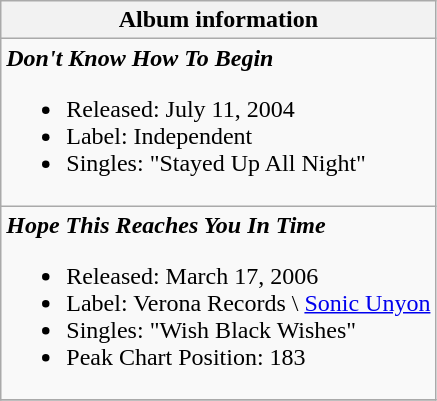<table class="wikitable">
<tr>
<th align="left">Album information</th>
</tr>
<tr>
<td align="left"><strong><em>Don't Know How To Begin</em></strong><br><ul><li>Released: July 11, 2004</li><li>Label: Independent</li><li>Singles: "Stayed Up All Night"</li></ul></td>
</tr>
<tr>
<td align="left"><strong><em>Hope This Reaches You In Time</em></strong><br><ul><li>Released: March 17, 2006</li><li>Label: Verona Records \ <a href='#'>Sonic Unyon</a></li><li>Singles: "Wish Black Wishes"</li><li>Peak Chart Position: 183</li></ul></td>
</tr>
<tr>
</tr>
</table>
